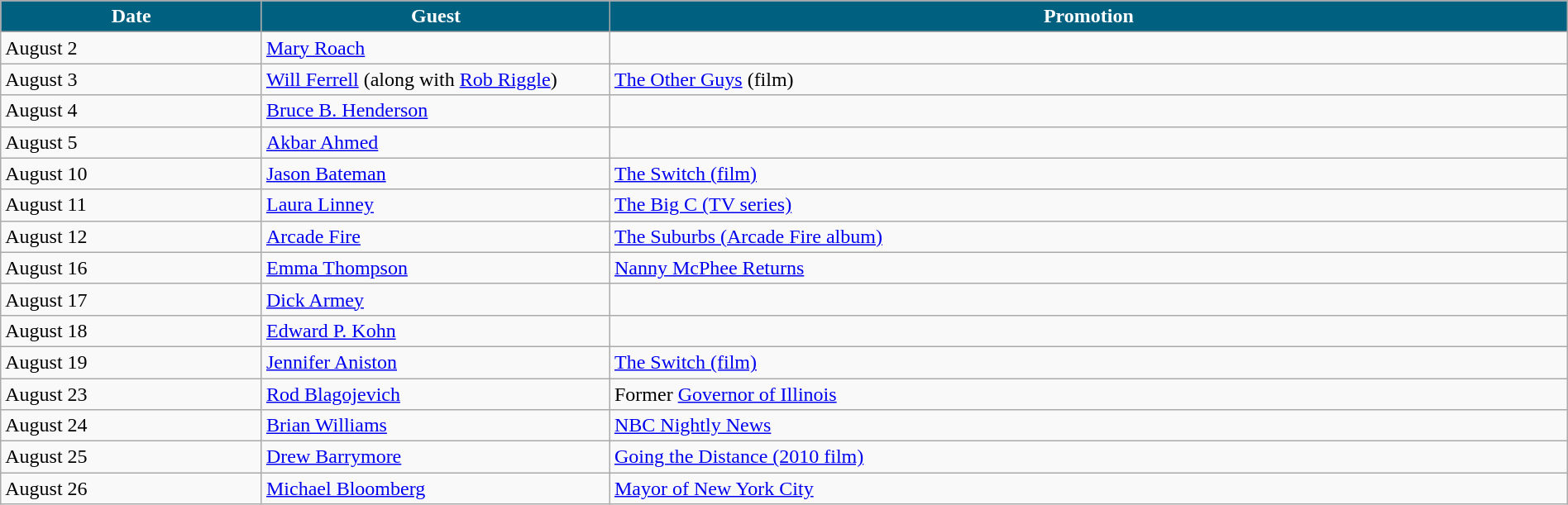<table class="wikitable" width="100%">
<tr bgcolor="#CCCCCC">
<th width="15%" style="background:#006080; color:#FFFFFF">Date</th>
<th width="20%" style="background:#006080; color:#FFFFFF">Guest</th>
<th width="55%" style="background:#006080; color:#FFFFFF">Promotion</th>
</tr>
<tr>
<td>August 2</td>
<td><a href='#'>Mary Roach</a></td>
<td></td>
</tr>
<tr>
<td>August 3</td>
<td><a href='#'>Will Ferrell</a> (along with <a href='#'>Rob Riggle</a>)</td>
<td><a href='#'>The Other Guys</a> (film)</td>
</tr>
<tr>
<td>August 4</td>
<td><a href='#'>Bruce B. Henderson</a></td>
<td></td>
</tr>
<tr>
<td>August 5</td>
<td><a href='#'>Akbar Ahmed</a></td>
<td></td>
</tr>
<tr>
<td>August 10</td>
<td><a href='#'>Jason Bateman</a></td>
<td><a href='#'>The Switch (film)</a></td>
</tr>
<tr>
<td>August 11</td>
<td><a href='#'>Laura Linney</a></td>
<td><a href='#'>The Big C (TV series)</a></td>
</tr>
<tr>
<td>August 12</td>
<td><a href='#'>Arcade Fire</a></td>
<td><a href='#'>The Suburbs (Arcade Fire album)</a></td>
</tr>
<tr>
<td>August 16</td>
<td><a href='#'>Emma Thompson</a></td>
<td><a href='#'>Nanny McPhee Returns</a></td>
</tr>
<tr>
<td>August 17</td>
<td><a href='#'>Dick Armey</a></td>
<td></td>
</tr>
<tr>
<td>August 18</td>
<td><a href='#'>Edward P. Kohn</a></td>
<td></td>
</tr>
<tr>
<td>August 19</td>
<td><a href='#'>Jennifer Aniston</a></td>
<td><a href='#'>The Switch (film)</a></td>
</tr>
<tr>
<td>August 23</td>
<td><a href='#'>Rod Blagojevich</a></td>
<td>Former <a href='#'>Governor of Illinois</a></td>
</tr>
<tr>
<td>August 24</td>
<td><a href='#'>Brian Williams</a></td>
<td><a href='#'>NBC Nightly News</a></td>
</tr>
<tr>
<td>August 25</td>
<td><a href='#'>Drew Barrymore</a></td>
<td><a href='#'>Going the Distance (2010 film)</a></td>
</tr>
<tr>
<td>August 26</td>
<td><a href='#'>Michael Bloomberg</a></td>
<td><a href='#'>Mayor of New York City</a></td>
</tr>
</table>
